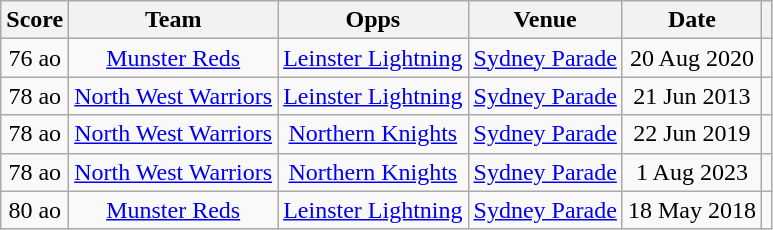<table class="wikitable" style="text-align:center;">
<tr>
<th>Score</th>
<th>Team</th>
<th>Opps</th>
<th>Venue</th>
<th>Date</th>
<th></th>
</tr>
<tr>
<td>76 ao</td>
<td><a href='#'>Munster Reds</a></td>
<td><a href='#'>Leinster Lightning</a></td>
<td><a href='#'>Sydney Parade</a></td>
<td>20 Aug 2020</td>
<td></td>
</tr>
<tr>
<td>78 ao</td>
<td><a href='#'>North West Warriors</a></td>
<td><a href='#'>Leinster Lightning</a></td>
<td><a href='#'>Sydney Parade</a></td>
<td>21 Jun 2013</td>
<td></td>
</tr>
<tr>
<td>78 ao</td>
<td><a href='#'>North West Warriors</a></td>
<td><a href='#'>Northern Knights</a></td>
<td><a href='#'>Sydney Parade</a></td>
<td>22 Jun 2019</td>
<td></td>
</tr>
<tr>
<td>78 ao</td>
<td><a href='#'>North West Warriors</a></td>
<td><a href='#'>Northern Knights</a></td>
<td><a href='#'>Sydney Parade</a></td>
<td>1 Aug 2023</td>
<td></td>
</tr>
<tr>
<td>80 ao</td>
<td><a href='#'>Munster Reds</a></td>
<td><a href='#'>Leinster Lightning</a></td>
<td><a href='#'>Sydney Parade</a></td>
<td>18 May 2018</td>
<td></td>
</tr>
</table>
